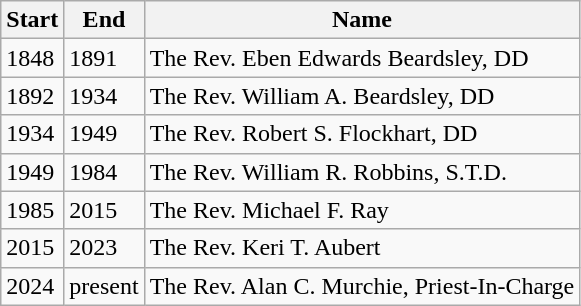<table class="wikitable">
<tr>
<th>Start</th>
<th>End</th>
<th>Name</th>
</tr>
<tr>
<td>1848</td>
<td>1891</td>
<td>The Rev. Eben Edwards Beardsley, DD</td>
</tr>
<tr>
<td>1892</td>
<td>1934</td>
<td>The Rev. William A. Beardsley, DD</td>
</tr>
<tr>
<td>1934</td>
<td>1949</td>
<td>The Rev. Robert S. Flockhart, DD</td>
</tr>
<tr>
<td>1949</td>
<td>1984</td>
<td>The Rev. William R. Robbins, S.T.D.</td>
</tr>
<tr>
<td>1985</td>
<td>2015</td>
<td>The Rev. Michael F. Ray</td>
</tr>
<tr>
<td>2015</td>
<td>2023</td>
<td>The Rev. Keri T. Aubert</td>
</tr>
<tr>
<td>2024</td>
<td>present</td>
<td>The Rev. Alan C. Murchie, Priest-In-Charge</td>
</tr>
</table>
